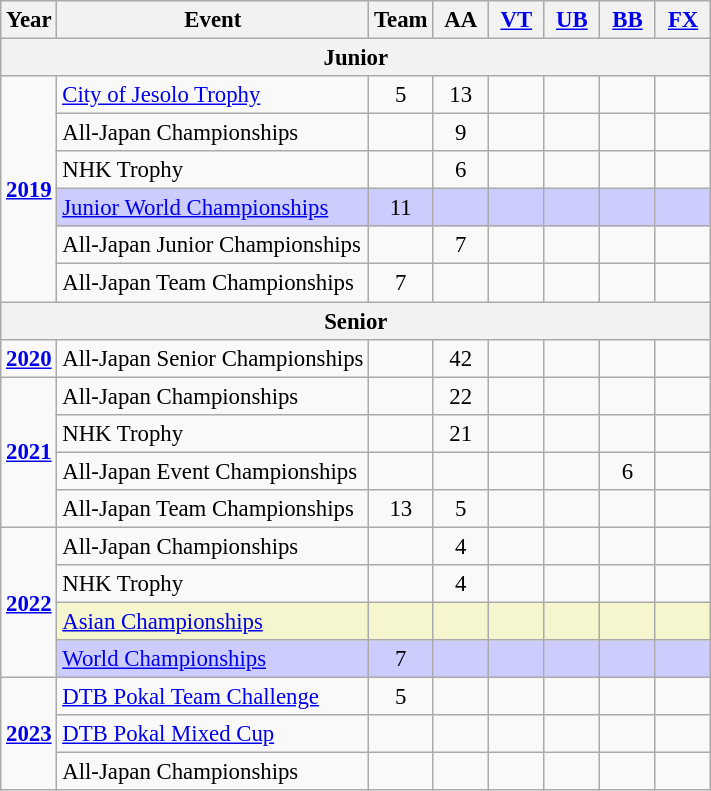<table class="wikitable" style="text-align:center; font-size:95%;">
<tr>
<th align=center>Year</th>
<th align=center>Event</th>
<th style="width:30px;">Team</th>
<th style="width:30px;">AA</th>
<th style="width:30px;"><a href='#'>VT</a></th>
<th style="width:30px;"><a href='#'>UB</a></th>
<th style="width:30px;"><a href='#'>BB</a></th>
<th style="width:30px;"><a href='#'>FX</a></th>
</tr>
<tr>
<th colspan="8">Junior</th>
</tr>
<tr>
<td rowspan="6"><strong><a href='#'>2019</a></strong></td>
<td align=left><a href='#'>City of Jesolo Trophy</a></td>
<td>5</td>
<td>13</td>
<td></td>
<td></td>
<td></td>
<td></td>
</tr>
<tr>
<td align=left>All-Japan Championships</td>
<td></td>
<td>9</td>
<td></td>
<td></td>
<td></td>
<td></td>
</tr>
<tr>
<td align=left>NHK Trophy</td>
<td></td>
<td>6</td>
<td></td>
<td></td>
<td></td>
<td></td>
</tr>
<tr bgcolor=#CCCCFF>
<td align=left><a href='#'>Junior World Championships</a></td>
<td>11</td>
<td></td>
<td></td>
<td></td>
<td></td>
<td></td>
</tr>
<tr>
<td align=left>All-Japan Junior Championships</td>
<td></td>
<td>7</td>
<td></td>
<td></td>
<td></td>
<td></td>
</tr>
<tr>
<td align=left>All-Japan Team Championships</td>
<td>7</td>
<td></td>
<td></td>
<td></td>
<td></td>
<td></td>
</tr>
<tr>
<th colspan="8">Senior</th>
</tr>
<tr>
<td rowspan="1"><strong><a href='#'>2020</a></strong></td>
<td align=left>All-Japan Senior Championships</td>
<td></td>
<td>42</td>
<td></td>
<td></td>
<td></td>
<td></td>
</tr>
<tr>
<td rowspan="4"><strong><a href='#'>2021</a></strong></td>
<td align=left>All-Japan Championships</td>
<td></td>
<td>22</td>
<td></td>
<td></td>
<td></td>
<td></td>
</tr>
<tr>
<td align=left>NHK Trophy</td>
<td></td>
<td>21</td>
<td></td>
<td></td>
<td></td>
<td></td>
</tr>
<tr>
<td align=left>All-Japan Event Championships</td>
<td></td>
<td></td>
<td></td>
<td></td>
<td>6</td>
<td></td>
</tr>
<tr>
<td align=left>All-Japan Team Championships</td>
<td>13</td>
<td>5</td>
<td></td>
<td></td>
<td></td>
<td></td>
</tr>
<tr>
<td rowspan="4"><strong><a href='#'>2022</a></strong></td>
<td align=left>All-Japan Championships</td>
<td></td>
<td>4</td>
<td></td>
<td></td>
<td></td>
<td></td>
</tr>
<tr>
<td align=left>NHK Trophy</td>
<td></td>
<td>4</td>
<td></td>
<td></td>
<td></td>
<td></td>
</tr>
<tr bgcolor=#F5F6CE>
<td align=left><a href='#'>Asian Championships</a></td>
<td></td>
<td></td>
<td></td>
<td></td>
<td></td>
<td></td>
</tr>
<tr bgcolor=#CCCCFF>
<td align=left><a href='#'>World Championships</a></td>
<td>7</td>
<td></td>
<td></td>
<td></td>
<td></td>
<td></td>
</tr>
<tr>
<td rowspan="3"><strong><a href='#'>2023</a></strong></td>
<td align=left><a href='#'>DTB Pokal Team Challenge</a></td>
<td>5</td>
<td></td>
<td></td>
<td></td>
<td></td>
<td></td>
</tr>
<tr>
<td align=left><a href='#'>DTB Pokal Mixed Cup</a></td>
<td></td>
<td></td>
<td></td>
<td></td>
<td></td>
<td></td>
</tr>
<tr>
<td align=left>All-Japan Championships</td>
<td></td>
<td></td>
<td></td>
<td></td>
<td></td>
<td></td>
</tr>
</table>
